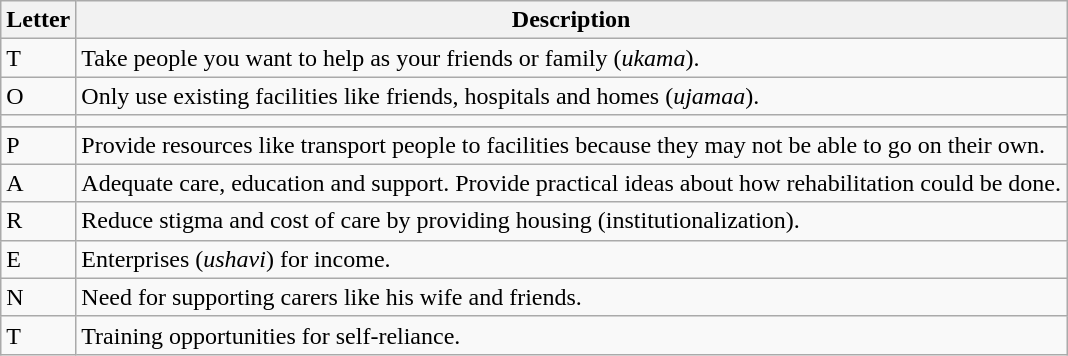<table class="wikitable">
<tr>
<th>Letter</th>
<th>Description</th>
</tr>
<tr>
<td>T</td>
<td>Take people you want to help as your friends or family (<em>ukama</em>).</td>
</tr>
<tr>
<td>O</td>
<td>Only use existing facilities like friends, hospitals and homes (<em>ujamaa</em>).</td>
</tr>
<tr>
<td></td>
<td></td>
</tr>
<tr>
</tr>
<tr ||>
</tr>
<tr>
<td>P</td>
<td>Provide resources like transport people to facilities because they may not be able to go on their own.</td>
</tr>
<tr>
<td>A</td>
<td>Adequate care, education and support. Provide practical ideas about how rehabilitation could be done.</td>
</tr>
<tr>
<td>R</td>
<td>Reduce stigma and cost of care by providing housing (institutionalization).</td>
</tr>
<tr>
<td>E</td>
<td>Enterprises (<em>ushavi</em>) for income.</td>
</tr>
<tr>
<td>N</td>
<td>Need for supporting carers like his wife and friends.</td>
</tr>
<tr>
<td>T</td>
<td>Training opportunities for self-reliance.</td>
</tr>
</table>
